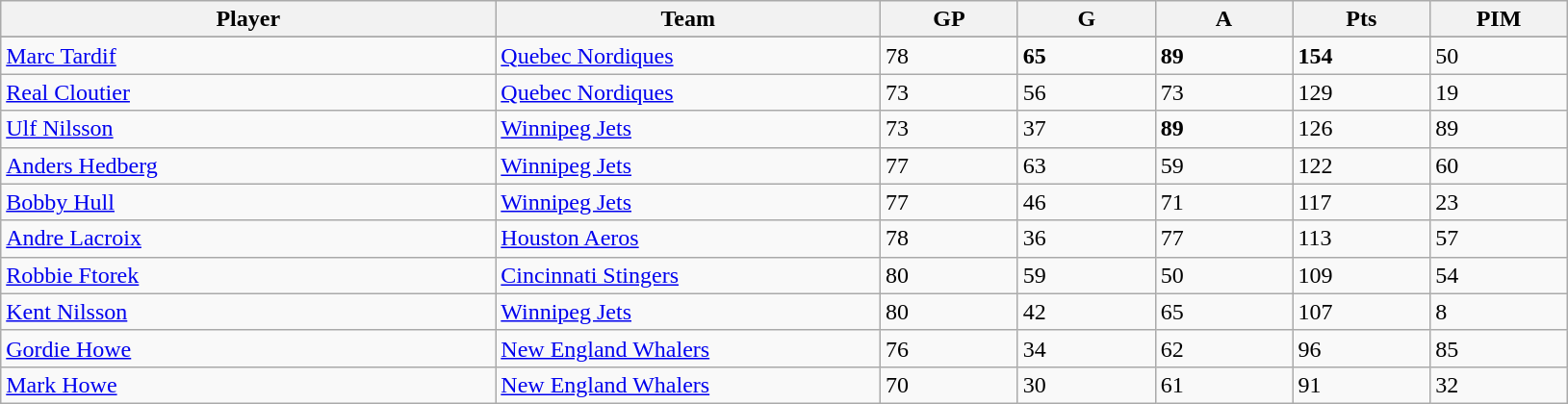<table class="wikitable sortable">
<tr>
<th bgcolor="#DDDDFF" width="18%">Player</th>
<th bgcolor="#DDDDFF" width="14%">Team</th>
<th bgcolor="#DDDDFF" width="5%">GP</th>
<th bgcolor="#DDDDFF" width="5%">G</th>
<th bgcolor="#DDDDFF" width="5%">A</th>
<th bgcolor="#DDDDFF" width="5%">Pts</th>
<th bgcolor="#DDDDFF" width="5%">PIM</th>
</tr>
<tr>
</tr>
<tr>
<td align="left"><a href='#'>Marc Tardif</a></td>
<td><a href='#'>Quebec Nordiques</a></td>
<td>78</td>
<td><strong>65</strong></td>
<td><strong>89</strong></td>
<td><strong>154</strong></td>
<td>50</td>
</tr>
<tr>
<td align="left"><a href='#'>Real Cloutier</a></td>
<td><a href='#'>Quebec Nordiques</a></td>
<td>73</td>
<td>56</td>
<td>73</td>
<td>129</td>
<td>19</td>
</tr>
<tr>
<td align="left"><a href='#'>Ulf Nilsson</a></td>
<td><a href='#'>Winnipeg Jets</a></td>
<td>73</td>
<td>37</td>
<td><strong>89</strong></td>
<td>126</td>
<td>89</td>
</tr>
<tr>
<td align="left"><a href='#'>Anders Hedberg</a></td>
<td><a href='#'>Winnipeg Jets</a></td>
<td>77</td>
<td>63</td>
<td>59</td>
<td>122</td>
<td>60</td>
</tr>
<tr>
<td align="left"><a href='#'>Bobby Hull</a></td>
<td><a href='#'>Winnipeg Jets</a></td>
<td>77</td>
<td>46</td>
<td>71</td>
<td>117</td>
<td>23</td>
</tr>
<tr>
<td align="left"><a href='#'>Andre Lacroix</a></td>
<td><a href='#'>Houston Aeros</a></td>
<td>78</td>
<td>36</td>
<td>77</td>
<td>113</td>
<td>57</td>
</tr>
<tr>
<td align="left"><a href='#'>Robbie Ftorek</a></td>
<td><a href='#'>Cincinnati Stingers</a></td>
<td>80</td>
<td>59</td>
<td>50</td>
<td>109</td>
<td>54</td>
</tr>
<tr>
<td align="left"><a href='#'>Kent Nilsson</a></td>
<td><a href='#'>Winnipeg Jets</a></td>
<td>80</td>
<td>42</td>
<td>65</td>
<td>107</td>
<td>8</td>
</tr>
<tr>
<td align="left"><a href='#'>Gordie Howe</a></td>
<td><a href='#'>New England Whalers</a></td>
<td>76</td>
<td>34</td>
<td>62</td>
<td>96</td>
<td>85</td>
</tr>
<tr>
<td align="left"><a href='#'>Mark Howe</a></td>
<td><a href='#'>New England Whalers</a></td>
<td>70</td>
<td>30</td>
<td>61</td>
<td>91</td>
<td>32</td>
</tr>
</table>
